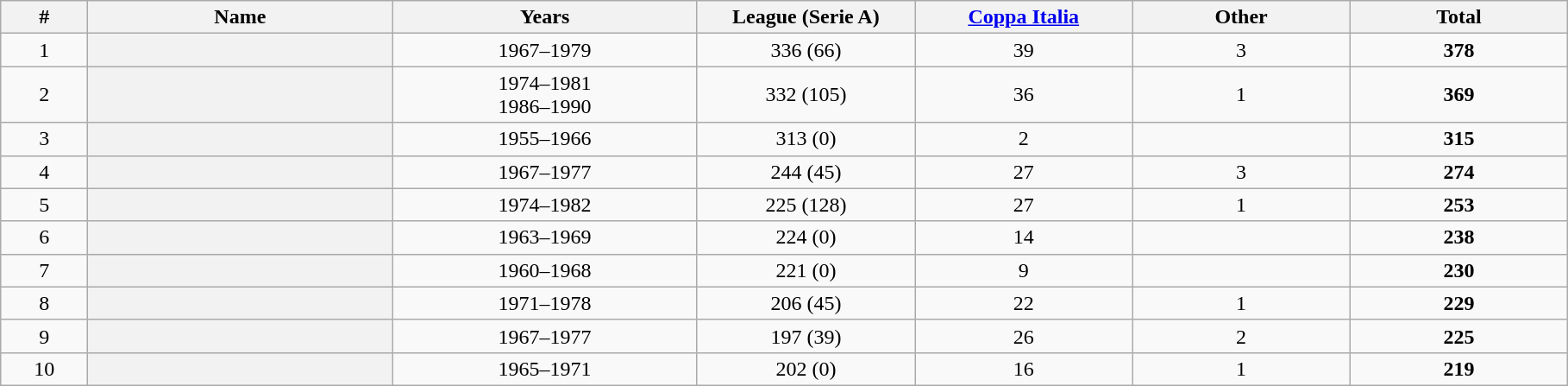<table class="sortable wikitable plainrowheaders"  style="text-align: center;">
<tr>
<th scope="col" style="width:4%;">#</th>
<th scope="col" style="width:14%;">Name</th>
<th scope="col" style="width:14%;">Years</th>
<th scope="col" style="width:10%;">League (Serie A)</th>
<th scope="col" style="width:10%;"><a href='#'>Coppa Italia</a></th>
<th scope="col" style="width:10%;">Other</th>
<th scope="col" style="width:10%;">Total</th>
</tr>
<tr>
<td>1</td>
<th scope="row"> </th>
<td>1967–1979</td>
<td>336 (66)</td>
<td>39</td>
<td>3 </td>
<td><strong>378</strong></td>
</tr>
<tr>
<td>2</td>
<th scope="row"> </th>
<td>1974–1981<br>1986–1990</td>
<td>332 (105)</td>
<td>36</td>
<td>1</td>
<td><strong>369</strong></td>
</tr>
<tr>
<td>3</td>
<th scope="row"> </th>
<td>1955–1966</td>
<td>313 (0)</td>
<td>2</td>
<td></td>
<td><strong>315</strong></td>
</tr>
<tr>
<td>4</td>
<th scope="row"> </th>
<td>1967–1977</td>
<td>244 (45)</td>
<td>27</td>
<td>3</td>
<td><strong>274</strong></td>
</tr>
<tr>
<td>5</td>
<th scope="row"> </th>
<td>1974–1982</td>
<td>225 (128)</td>
<td>27</td>
<td>1</td>
<td><strong>253</strong></td>
</tr>
<tr>
<td>6</td>
<th scope="row"> </th>
<td>1963–1969</td>
<td>224 (0)</td>
<td>14</td>
<td></td>
<td><strong>238</strong></td>
</tr>
<tr>
<td>7</td>
<th scope="row"> </th>
<td>1960–1968</td>
<td>221 (0)</td>
<td>9</td>
<td></td>
<td><strong>230</strong></td>
</tr>
<tr>
<td>8</td>
<th scope="row"> </th>
<td>1971–1978</td>
<td>206 (45)</td>
<td>22</td>
<td>1</td>
<td><strong>229</strong></td>
</tr>
<tr>
<td>9</td>
<th scope="row"> </th>
<td>1967–1977</td>
<td>197 (39)</td>
<td>26</td>
<td>2</td>
<td><strong>225</strong></td>
</tr>
<tr>
<td>10</td>
<th scope="row"> </th>
<td>1965–1971</td>
<td>202 (0)</td>
<td>16</td>
<td>1</td>
<td><strong>219</strong></td>
</tr>
</table>
